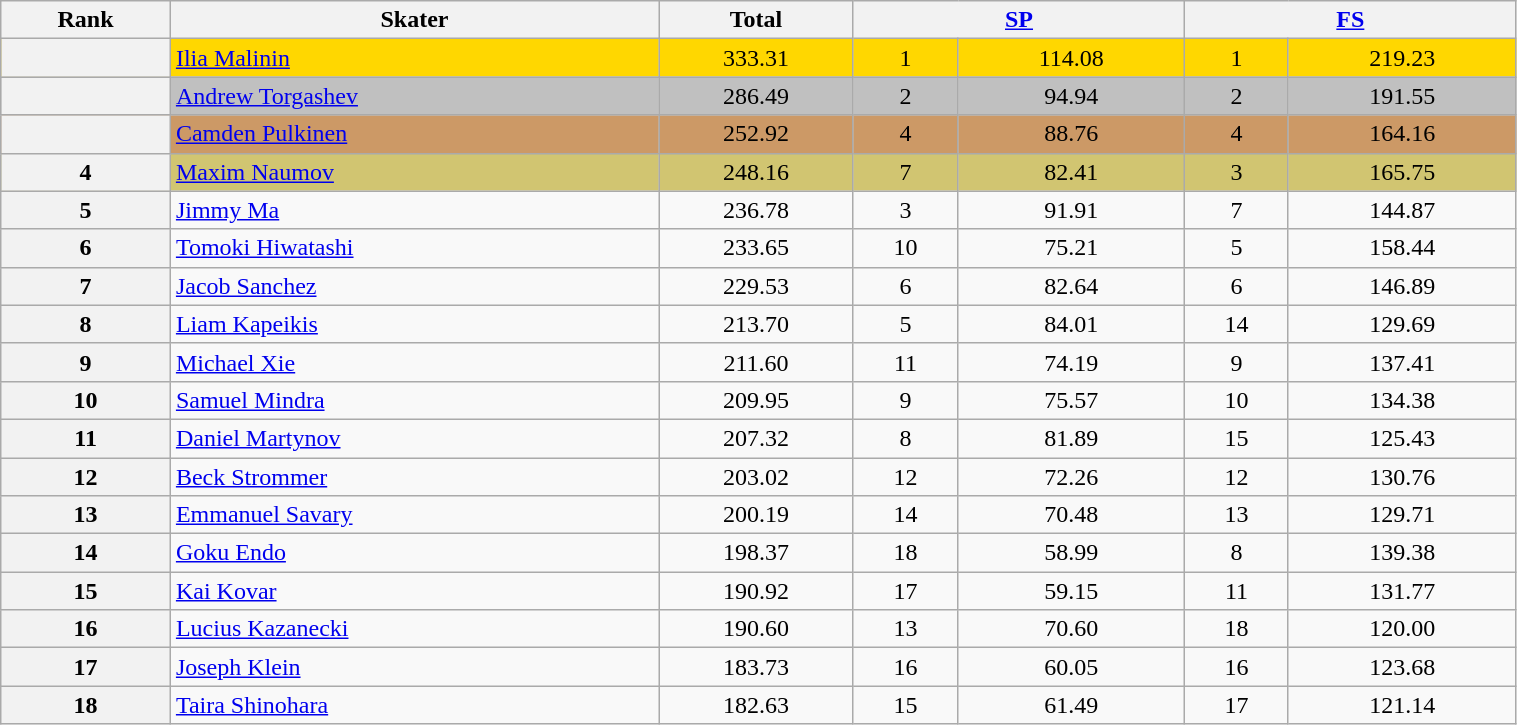<table class="wikitable sortable" style="text-align:center; width:80%">
<tr>
<th scope="col">Rank</th>
<th scope="col">Skater</th>
<th scope="col">Total</th>
<th scope="col" colspan="2" width="80px"><a href='#'>SP</a></th>
<th scope="col" colspan="2" width="80px"><a href='#'>FS</a></th>
</tr>
<tr bgcolor="gold">
<th scope="row"></th>
<td align="left"><a href='#'>Ilia Malinin</a></td>
<td>333.31</td>
<td>1</td>
<td>114.08</td>
<td>1</td>
<td>219.23</td>
</tr>
<tr bgcolor="silver">
<th scope="row"></th>
<td align="left"><a href='#'>Andrew Torgashev</a></td>
<td>286.49</td>
<td>2</td>
<td>94.94</td>
<td>2</td>
<td>191.55</td>
</tr>
<tr bgcolor="cc9966">
<th scope="row"></th>
<td align="left"><a href='#'>Camden Pulkinen</a></td>
<td>252.92</td>
<td>4</td>
<td>88.76</td>
<td>4</td>
<td>164.16</td>
</tr>
<tr bgcolor="#d1c571">
<th scope="row">4</th>
<td align="left"><a href='#'>Maxim Naumov</a></td>
<td>248.16</td>
<td>7</td>
<td>82.41</td>
<td>3</td>
<td>165.75</td>
</tr>
<tr>
<th scope="row">5</th>
<td align="left"><a href='#'>Jimmy Ma</a></td>
<td>236.78</td>
<td>3</td>
<td>91.91</td>
<td>7</td>
<td>144.87</td>
</tr>
<tr>
<th scope="row">6</th>
<td align="left"><a href='#'>Tomoki Hiwatashi</a></td>
<td>233.65</td>
<td>10</td>
<td>75.21</td>
<td>5</td>
<td>158.44</td>
</tr>
<tr>
<th scope="row">7</th>
<td align="left"><a href='#'>Jacob Sanchez</a></td>
<td>229.53</td>
<td>6</td>
<td>82.64</td>
<td>6</td>
<td>146.89</td>
</tr>
<tr>
<th scope="row">8</th>
<td align="left"><a href='#'>Liam Kapeikis</a></td>
<td>213.70</td>
<td>5</td>
<td>84.01</td>
<td>14</td>
<td>129.69</td>
</tr>
<tr>
<th scope="row">9</th>
<td align="left"><a href='#'>Michael Xie</a></td>
<td>211.60</td>
<td>11</td>
<td>74.19</td>
<td>9</td>
<td>137.41</td>
</tr>
<tr>
<th scope="row">10</th>
<td align="left"><a href='#'>Samuel Mindra</a></td>
<td>209.95</td>
<td>9</td>
<td>75.57</td>
<td>10</td>
<td>134.38</td>
</tr>
<tr>
<th scope="row">11</th>
<td align="left"><a href='#'>Daniel Martynov</a></td>
<td>207.32</td>
<td>8</td>
<td>81.89</td>
<td>15</td>
<td>125.43</td>
</tr>
<tr>
<th scope="row">12</th>
<td align="left"><a href='#'>Beck Strommer</a></td>
<td>203.02</td>
<td>12</td>
<td>72.26</td>
<td>12</td>
<td>130.76</td>
</tr>
<tr>
<th scope="row">13</th>
<td align="left"><a href='#'>Emmanuel Savary</a></td>
<td>200.19</td>
<td>14</td>
<td>70.48</td>
<td>13</td>
<td>129.71</td>
</tr>
<tr>
<th scope="row">14</th>
<td align="left"><a href='#'>Goku Endo</a></td>
<td>198.37</td>
<td>18</td>
<td>58.99</td>
<td>8</td>
<td>139.38</td>
</tr>
<tr>
<th scope="row">15</th>
<td align="left"><a href='#'>Kai Kovar</a></td>
<td>190.92</td>
<td>17</td>
<td>59.15</td>
<td>11</td>
<td>131.77</td>
</tr>
<tr>
<th scope="row">16</th>
<td align="left"><a href='#'>Lucius Kazanecki</a></td>
<td>190.60</td>
<td>13</td>
<td>70.60</td>
<td>18</td>
<td>120.00</td>
</tr>
<tr>
<th scope="row">17</th>
<td align="left"><a href='#'>Joseph Klein</a></td>
<td>183.73</td>
<td>16</td>
<td>60.05</td>
<td>16</td>
<td>123.68</td>
</tr>
<tr>
<th scope="row">18</th>
<td align="left"><a href='#'>Taira Shinohara</a></td>
<td>182.63</td>
<td>15</td>
<td>61.49</td>
<td>17</td>
<td>121.14</td>
</tr>
</table>
